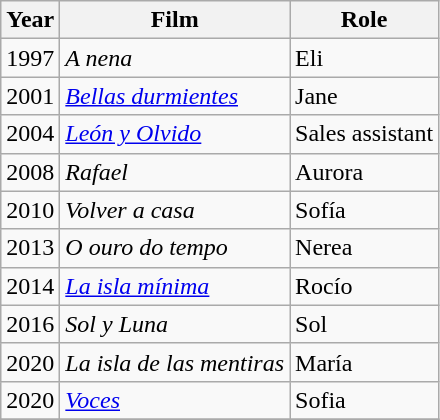<table class="wikitable">
<tr>
<th>Year</th>
<th>Film</th>
<th>Role</th>
</tr>
<tr>
<td>1997</td>
<td><em>A nena</em></td>
<td>Eli</td>
</tr>
<tr>
<td>2001</td>
<td><em><a href='#'>Bellas durmientes</a></em></td>
<td>Jane</td>
</tr>
<tr>
<td>2004</td>
<td><em><a href='#'>León y Olvido</a></em></td>
<td>Sales assistant</td>
</tr>
<tr>
<td>2008</td>
<td><em>Rafael</em></td>
<td>Aurora</td>
</tr>
<tr>
<td>2010</td>
<td><em>Volver a casa</em></td>
<td>Sofía</td>
</tr>
<tr>
<td>2013</td>
<td><em>O ouro do tempo</em></td>
<td>Nerea</td>
</tr>
<tr>
<td>2014</td>
<td><em><a href='#'>La isla mínima</a></em></td>
<td>Rocío</td>
</tr>
<tr>
<td>2016</td>
<td><em>Sol y Luna</em></td>
<td>Sol</td>
</tr>
<tr>
<td>2020</td>
<td><em>La isla de las mentiras</em></td>
<td>María</td>
</tr>
<tr>
<td>2020</td>
<td><em><a href='#'>Voces</a></em></td>
<td>Sofia</td>
</tr>
<tr>
</tr>
</table>
